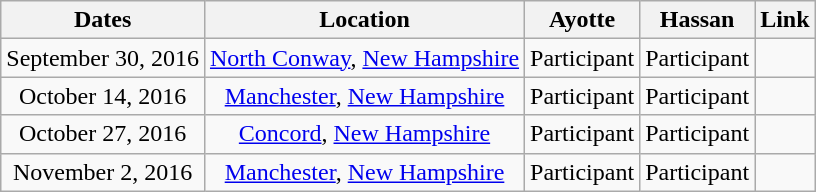<table class="wikitable" style="text-align:center">
<tr>
<th>Dates</th>
<th>Location</th>
<th>Ayotte</th>
<th>Hassan</th>
<th>Link</th>
</tr>
<tr>
<td>September 30, 2016</td>
<td><a href='#'>North Conway</a>, <a href='#'>New Hampshire</a></td>
<td>Participant</td>
<td>Participant</td>
<td align=left></td>
</tr>
<tr>
<td>October 14, 2016</td>
<td><a href='#'>Manchester</a>, <a href='#'>New Hampshire</a></td>
<td>Participant</td>
<td>Participant</td>
<td align=left></td>
</tr>
<tr>
<td>October 27, 2016</td>
<td><a href='#'>Concord</a>, <a href='#'>New Hampshire</a></td>
<td>Participant</td>
<td>Participant</td>
<td align=left></td>
</tr>
<tr>
<td>November 2, 2016</td>
<td><a href='#'>Manchester</a>, <a href='#'>New Hampshire</a></td>
<td>Participant</td>
<td>Participant</td>
<td align=left></td>
</tr>
</table>
